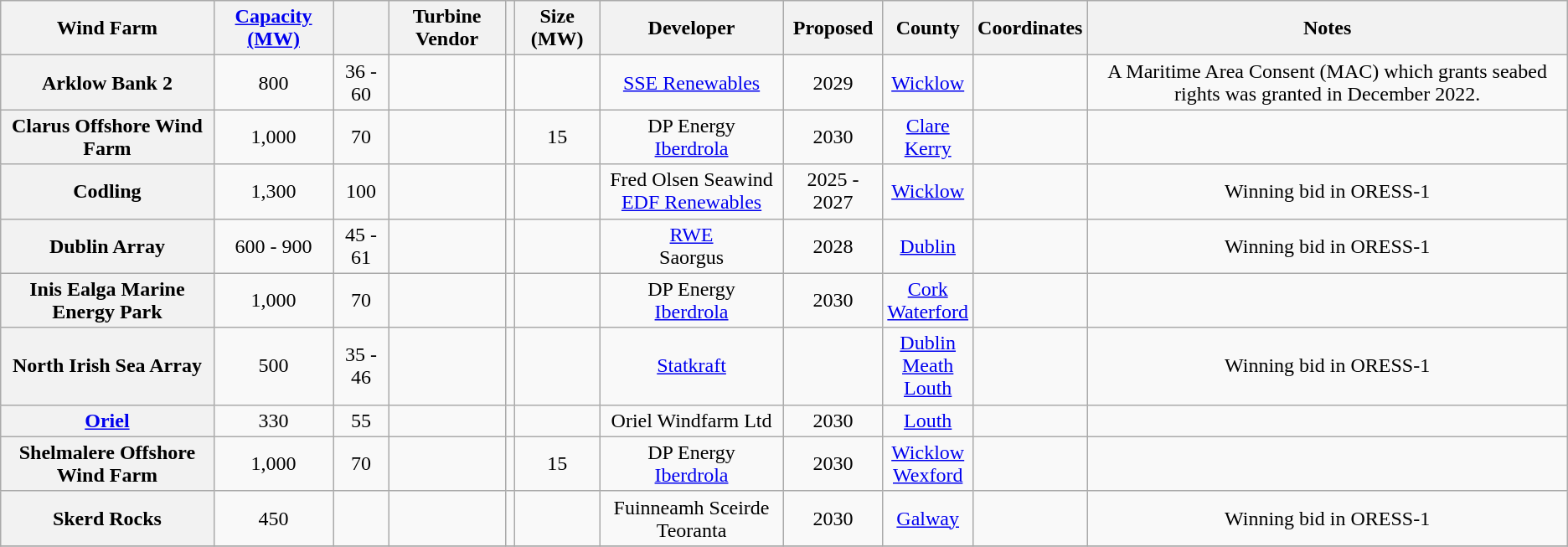<table class="wikitable sortable" style="text-align: center;">
<tr>
<th scope="col">Wind Farm</th>
<th scope="col"><a href='#'>Capacity</a> <a href='#'>(MW)</a></th>
<th scope="col"></th>
<th scope="col">Turbine Vendor</th>
<th scope="col"></th>
<th scope="col">Size (MW)</th>
<th scope="col">Developer</th>
<th scope="col">Proposed</th>
<th scope="col">County</th>
<th scope="col" class="unsortable">Coordinates</th>
<th scope="col" class="unsortable">Notes</th>
</tr>
<tr>
<th>Arklow Bank 2</th>
<td>800</td>
<td>36 - 60</td>
<td></td>
<td></td>
<td></td>
<td><a href='#'>SSE Renewables</a></td>
<td>2029</td>
<td><a href='#'>Wicklow</a></td>
<td></td>
<td>A Maritime Area Consent (MAC) which grants seabed rights was granted in December 2022.</td>
</tr>
<tr>
<th>Clarus Offshore Wind Farm</th>
<td>1,000</td>
<td>70</td>
<td></td>
<td></td>
<td>15</td>
<td>DP Energy<br><a href='#'>Iberdrola</a></td>
<td>2030</td>
<td><a href='#'>Clare</a> <br> <a href='#'>Kerry</a></td>
<td></td>
<td></td>
</tr>
<tr>
<th>Codling</th>
<td>1,300</td>
<td>100</td>
<td></td>
<td></td>
<td></td>
<td>Fred Olsen Seawind<br><a href='#'>EDF Renewables</a></td>
<td>2025 - 2027</td>
<td><a href='#'>Wicklow</a></td>
<td></td>
<td>Winning bid in ORESS-1</td>
</tr>
<tr>
<th>Dublin Array</th>
<td>600 - 900</td>
<td>45 - 61</td>
<td></td>
<td></td>
<td></td>
<td><a href='#'>RWE</a><br>Saorgus</td>
<td>2028</td>
<td><a href='#'>Dublin</a></td>
<td></td>
<td>Winning bid in ORESS-1 </td>
</tr>
<tr>
<th>Inis Ealga Marine Energy Park</th>
<td>1,000</td>
<td>70</td>
<td></td>
<td></td>
<td></td>
<td>DP Energy<br><a href='#'>Iberdrola</a></td>
<td>2030</td>
<td><a href='#'>Cork</a> <br> <a href='#'>Waterford</a></td>
<td></td>
<td></td>
</tr>
<tr>
<th>North Irish Sea Array</th>
<td>500</td>
<td>35 - 46</td>
<td></td>
<td></td>
<td></td>
<td><a href='#'>Statkraft</a></td>
<td></td>
<td><a href='#'>Dublin</a> <br> <a href='#'>Meath</a> <br> <a href='#'>Louth</a></td>
<td></td>
<td>Winning bid in ORESS-1 </td>
</tr>
<tr>
<th><a href='#'>Oriel</a></th>
<td>330</td>
<td>55</td>
<td></td>
<td></td>
<td></td>
<td>Oriel Windfarm Ltd</td>
<td>2030</td>
<td><a href='#'>Louth</a></td>
<td></td>
<td></td>
</tr>
<tr>
<th>Shelmalere Offshore Wind Farm</th>
<td>1,000</td>
<td>70</td>
<td></td>
<td></td>
<td>15</td>
<td>DP Energy<br><a href='#'>Iberdrola</a></td>
<td>2030</td>
<td><a href='#'>Wicklow</a> <br> <a href='#'>Wexford</a></td>
<td></td>
<td></td>
</tr>
<tr>
<th>Skerd Rocks</th>
<td>450</td>
<td></td>
<td></td>
<td></td>
<td></td>
<td>Fuinneamh Sceirde Teoranta</td>
<td>2030</td>
<td><a href='#'>Galway</a></td>
<td></td>
<td>Winning bid in ORESS-1</td>
</tr>
<tr>
</tr>
</table>
